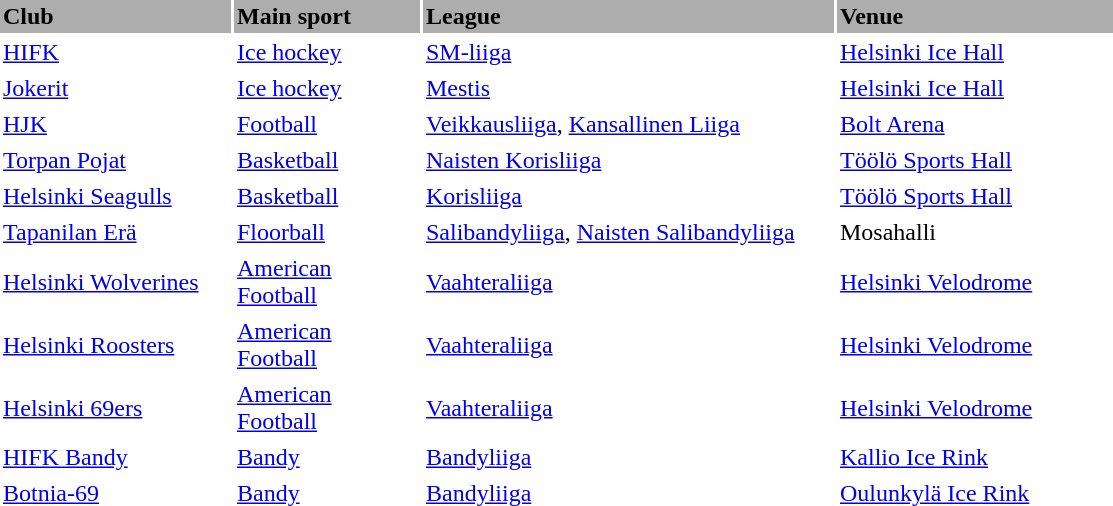<table border=0 cellpadding=2 cellspacing=2>
<tr bgcolor="#ADADAD">
<td width="150px"><strong>Club</strong></td>
<td width="120px"><strong>Main sport</strong></td>
<td width="270px"><strong>League</strong></td>
<td width="180px"><strong>Venue</strong></td>
</tr>
<tr>
<td><a href='#'>HIFK</a></td>
<td><a href='#'>Ice hockey</a></td>
<td><a href='#'>SM-liiga</a></td>
<td><a href='#'>Helsinki Ice Hall</a></td>
</tr>
<tr>
<td><a href='#'>Jokerit</a></td>
<td><a href='#'>Ice hockey</a></td>
<td><a href='#'>Mestis</a></td>
<td><a href='#'>Helsinki Ice Hall</a></td>
</tr>
<tr>
<td><a href='#'>HJK</a></td>
<td><a href='#'>Football</a></td>
<td><a href='#'>Veikkausliiga</a>, <a href='#'>Kansallinen Liiga</a></td>
<td><a href='#'>Bolt Arena</a></td>
</tr>
<tr>
<td><a href='#'>Torpan Pojat</a></td>
<td><a href='#'>Basketball</a></td>
<td><a href='#'>Naisten Korisliiga</a></td>
<td><a href='#'>Töölö Sports Hall</a></td>
</tr>
<tr>
<td><a href='#'>Helsinki Seagulls</a></td>
<td><a href='#'>Basketball</a></td>
<td><a href='#'>Korisliiga</a></td>
<td><a href='#'>Töölö Sports Hall</a></td>
</tr>
<tr>
<td><a href='#'>Tapanilan Erä</a></td>
<td><a href='#'>Floorball</a></td>
<td><a href='#'>Salibandyliiga</a>, <a href='#'>Naisten Salibandyliiga</a></td>
<td>Mosahalli</td>
</tr>
<tr>
<td><a href='#'>Helsinki Wolverines</a></td>
<td><a href='#'>American Football</a></td>
<td><a href='#'>Vaahteraliiga</a></td>
<td><a href='#'>Helsinki Velodrome</a></td>
</tr>
<tr>
<td><a href='#'>Helsinki Roosters</a></td>
<td><a href='#'>American Football</a></td>
<td><a href='#'>Vaahteraliiga</a></td>
<td><a href='#'>Helsinki Velodrome</a></td>
</tr>
<tr>
<td><a href='#'>Helsinki 69ers</a></td>
<td><a href='#'>American Football</a></td>
<td><a href='#'>Vaahteraliiga</a></td>
<td><a href='#'>Helsinki Velodrome</a></td>
</tr>
<tr>
<td><a href='#'>HIFK Bandy</a></td>
<td><a href='#'>Bandy</a></td>
<td><a href='#'>Bandyliiga</a></td>
<td><a href='#'>Kallio Ice Rink</a></td>
</tr>
<tr>
<td><a href='#'>Botnia-69</a></td>
<td><a href='#'>Bandy</a></td>
<td><a href='#'>Bandyliiga</a></td>
<td><a href='#'>Oulunkylä Ice Rink</a></td>
</tr>
</table>
